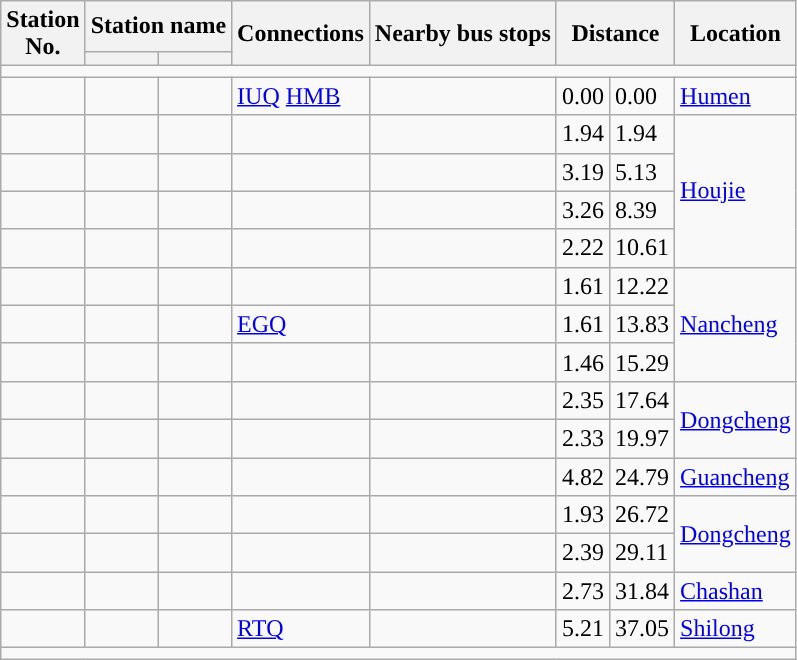<table class="wikitable">
<tr>
<th rowspan="2">Station<br>No.</th>
<th colspan="2">Station name</th>
<th rowspan="2">Connections</th>
<th rowspan="2">Nearby bus stops</th>
<th colspan="2" rowspan="2">Distance<br></th>
<th rowspan="2">Location</th>
</tr>
<tr>
<th></th>
<th></th>
</tr>
<tr style="background:#">
<td colspan = "8"></td>
</tr>
<tr>
<td></td>
<td></td>
<td></td>
<td> <a href='#'>IUQ</a> <a href='#'>HMB</a>  </td>
<td></td>
<td>0.00</td>
<td>0.00</td>
<td><a href='#'>Humen</a></td>
</tr>
<tr>
<td></td>
<td></td>
<td></td>
<td></td>
<td></td>
<td>1.94</td>
<td>1.94</td>
<td rowspan="4"><a href='#'>Houjie</a></td>
</tr>
<tr>
<td></td>
<td></td>
<td></td>
<td></td>
<td></td>
<td>3.19</td>
<td>5.13</td>
</tr>
<tr>
<td></td>
<td></td>
<td></td>
<td></td>
<td></td>
<td>3.26</td>
<td>8.39</td>
</tr>
<tr>
<td></td>
<td></td>
<td></td>
<td></td>
<td></td>
<td>2.22</td>
<td>10.61</td>
</tr>
<tr>
<td></td>
<td></td>
<td></td>
<td></td>
<td></td>
<td>1.61</td>
<td>12.22</td>
<td rowspan="3"><a href='#'>Nancheng</a></td>
</tr>
<tr>
<td></td>
<td></td>
<td></td>
<td> <a href='#'>EGQ</a> </td>
<td></td>
<td>1.61</td>
<td>13.83</td>
</tr>
<tr>
<td></td>
<td></td>
<td></td>
<td></td>
<td></td>
<td>1.46</td>
<td>15.29</td>
</tr>
<tr>
<td></td>
<td></td>
<td></td>
<td></td>
<td></td>
<td>2.35</td>
<td>17.64</td>
<td rowspan="2"><a href='#'>Dongcheng</a></td>
</tr>
<tr>
<td></td>
<td></td>
<td></td>
<td></td>
<td></td>
<td>2.33</td>
<td>19.97</td>
</tr>
<tr>
<td></td>
<td></td>
<td></td>
<td></td>
<td></td>
<td>4.82</td>
<td>24.79</td>
<td><a href='#'>Guancheng</a></td>
</tr>
<tr>
<td></td>
<td></td>
<td></td>
<td></td>
<td></td>
<td>1.93</td>
<td>26.72</td>
<td rowspan="2"><a href='#'>Dongcheng</a></td>
</tr>
<tr>
<td></td>
<td></td>
<td></td>
<td></td>
<td></td>
<td>2.39</td>
<td>29.11</td>
</tr>
<tr>
<td></td>
<td></td>
<td></td>
<td></td>
<td></td>
<td>2.73</td>
<td>31.84</td>
<td><a href='#'>Chashan</a></td>
</tr>
<tr>
<td></td>
<td></td>
<td></td>
<td>  <a href='#'>RTQ</a></td>
<td></td>
<td>5.21</td>
<td>37.05</td>
<td><a href='#'>Shilong</a></td>
</tr>
<tr style="background:#">
<td colspan = "8"></td>
</tr>
</table>
